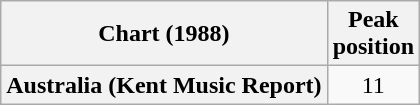<table class="wikitable plainrowheaders">
<tr>
<th>Chart (1988)</th>
<th>Peak<br>position</th>
</tr>
<tr>
<th scope="row">Australia (Kent Music Report)</th>
<td align="center">11</td>
</tr>
</table>
